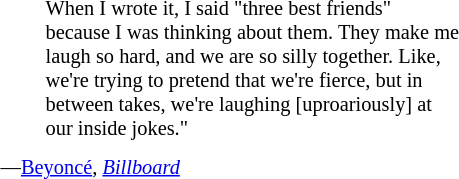<table cellpadding="5"  style="width:25%; float:right; font-size:85%; border-collapse:collapse; border-style:none;">
<tr>
<td style="width:20px; vertical-align:top;"></td>
<td style="text-align:left;">When I wrote it, I said "three best friends" because I was thinking about them. They make me laugh so hard, and we are so silly together. Like, we're trying to pretend that we're fierce, but in between takes, we're laughing [uproariously] at our inside jokes."</td>
</tr>
<tr>
<td colspan="3"><div>—<a href='#'>Beyoncé</a>, <em><a href='#'>Billboard</a></em></div></td>
</tr>
</table>
